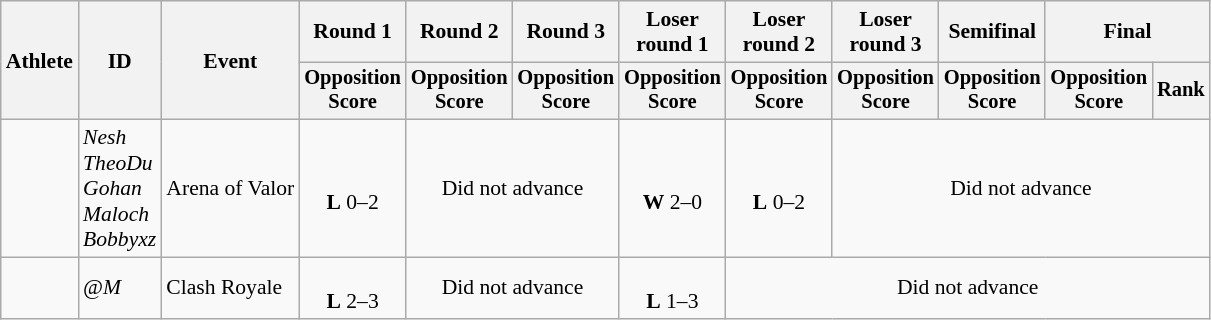<table class=wikitable style="font-size:90%; text-align:center;">
<tr>
<th rowspan="2">Athlete</th>
<th rowspan="2">ID</th>
<th rowspan="2">Event</th>
<th>Round 1</th>
<th>Round 2</th>
<th>Round 3</th>
<th>Loser<br>round 1</th>
<th>Loser<br>round 2</th>
<th>Loser<br>round 3</th>
<th>Semifinal</th>
<th colspan=2>Final</th>
</tr>
<tr style="font-size:95%">
<th>Opposition<br>Score</th>
<th>Opposition<br>Score</th>
<th>Opposition<br>Score</th>
<th>Opposition<br>Score</th>
<th>Opposition<br>Score</th>
<th>Opposition<br>Score</th>
<th>Opposition<br>Score</th>
<th>Opposition<br>Score</th>
<th>Rank</th>
</tr>
<tr>
<td align=left></td>
<td align=left><em>Nesh<br>TheoDu<br>Gohan<br>Maloch<br>Bobbyxz</em></td>
<td align=left>Arena of Valor</td>
<td><br><strong>L</strong> 0–2</td>
<td colspan=2>Did not advance</td>
<td><br><strong>W</strong> 2–0</td>
<td><br><strong>L</strong> 0–2</td>
<td colspan=4>Did not advance</td>
</tr>
<tr>
<td align=left></td>
<td align=left><em>@M</em></td>
<td align=left>Clash Royale</td>
<td><br><strong>L</strong> 2–3</td>
<td colspan=2>Did not advance</td>
<td><br><strong>L</strong> 1–3</td>
<td colspan=5>Did not advance</td>
</tr>
</table>
